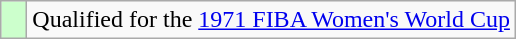<table class="wikitable">
<tr>
<td width=10px bgcolor="#ccffcc"></td>
<td>Qualified for the <a href='#'>1971 FIBA Women's World Cup</a></td>
</tr>
</table>
